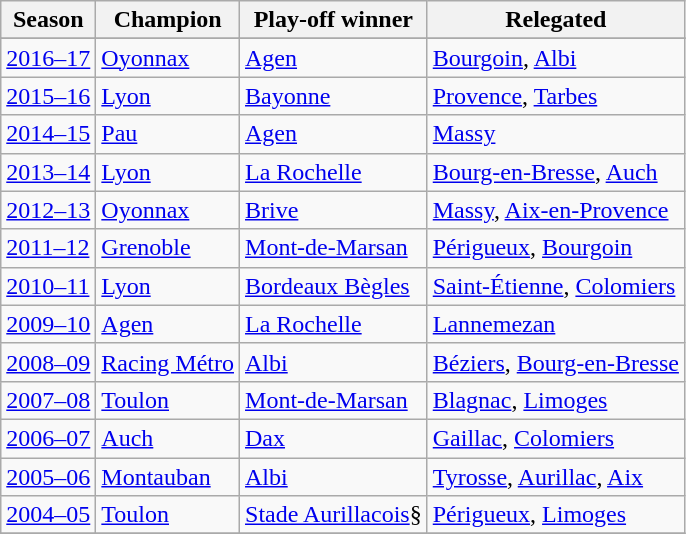<table class=wikitable>
<tr>
<th>Season</th>
<th>Champion</th>
<th>Play-off winner</th>
<th>Relegated</th>
</tr>
<tr>
</tr>
<tr>
<td><a href='#'>2016–17</a></td>
<td><a href='#'>Oyonnax</a></td>
<td><a href='#'>Agen</a></td>
<td><a href='#'>Bourgoin</a>, <a href='#'>Albi</a></td>
</tr>
<tr>
<td><a href='#'>2015–16</a></td>
<td><a href='#'>Lyon</a></td>
<td><a href='#'>Bayonne</a></td>
<td><a href='#'>Provence</a>, <a href='#'>Tarbes</a></td>
</tr>
<tr>
<td><a href='#'>2014–15</a></td>
<td><a href='#'>Pau</a></td>
<td><a href='#'>Agen</a></td>
<td><a href='#'>Massy</a></td>
</tr>
<tr>
<td><a href='#'>2013–14</a></td>
<td><a href='#'>Lyon</a></td>
<td><a href='#'>La Rochelle</a></td>
<td><a href='#'>Bourg-en-Bresse</a>, <a href='#'>Auch</a></td>
</tr>
<tr>
<td><a href='#'>2012–13</a></td>
<td><a href='#'>Oyonnax</a></td>
<td><a href='#'>Brive</a></td>
<td><a href='#'>Massy</a>, <a href='#'>Aix-en-Provence</a></td>
</tr>
<tr>
<td><a href='#'>2011–12</a></td>
<td><a href='#'>Grenoble</a></td>
<td><a href='#'>Mont-de-Marsan</a></td>
<td><a href='#'>Périgueux</a>, <a href='#'>Bourgoin</a></td>
</tr>
<tr>
<td><a href='#'>2010–11</a></td>
<td><a href='#'>Lyon</a></td>
<td><a href='#'>Bordeaux Bègles</a></td>
<td><a href='#'>Saint-Étienne</a>, <a href='#'>Colomiers</a></td>
</tr>
<tr>
<td><a href='#'>2009–10</a></td>
<td><a href='#'>Agen</a></td>
<td><a href='#'>La Rochelle</a></td>
<td><a href='#'>Lannemezan</a></td>
</tr>
<tr>
<td><a href='#'>2008–09</a></td>
<td><a href='#'>Racing Métro</a></td>
<td><a href='#'>Albi</a></td>
<td><a href='#'>Béziers</a>, <a href='#'>Bourg-en-Bresse</a></td>
</tr>
<tr>
<td><a href='#'>2007–08</a></td>
<td><a href='#'>Toulon</a></td>
<td><a href='#'>Mont-de-Marsan</a></td>
<td><a href='#'>Blagnac</a>, <a href='#'>Limoges</a></td>
</tr>
<tr>
<td><a href='#'>2006–07</a></td>
<td><a href='#'>Auch</a></td>
<td><a href='#'>Dax</a></td>
<td><a href='#'>Gaillac</a>, <a href='#'>Colomiers</a></td>
</tr>
<tr>
<td><a href='#'>2005–06</a></td>
<td><a href='#'>Montauban</a></td>
<td><a href='#'>Albi</a></td>
<td><a href='#'>Tyrosse</a>, <a href='#'>Aurillac</a>, <a href='#'>Aix</a></td>
</tr>
<tr>
<td><a href='#'>2004–05</a></td>
<td><a href='#'>Toulon</a></td>
<td><a href='#'>Stade Aurillacois</a>§</td>
<td><a href='#'>Périgueux</a>, <a href='#'>Limoges</a></td>
</tr>
<tr>
</tr>
</table>
